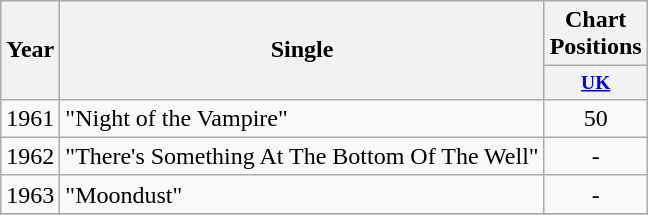<table class="wikitable" style="text-align:center;">
<tr>
<th rowspan="2">Year</th>
<th rowspan="2">Single</th>
<th colspan="3">Chart Positions</th>
</tr>
<tr style="font-size:small;">
<th width="60"><a href='#'>UK</a><br></th>
</tr>
<tr>
<td>1961</td>
<td align="left">"Night of the Vampire"</td>
<td>50</td>
</tr>
<tr>
<td>1962</td>
<td align="left">"There's Something At The Bottom Of The Well"</td>
<td>-</td>
</tr>
<tr>
<td>1963</td>
<td align="left">"Moondust"</td>
<td>-</td>
</tr>
<tr>
</tr>
</table>
